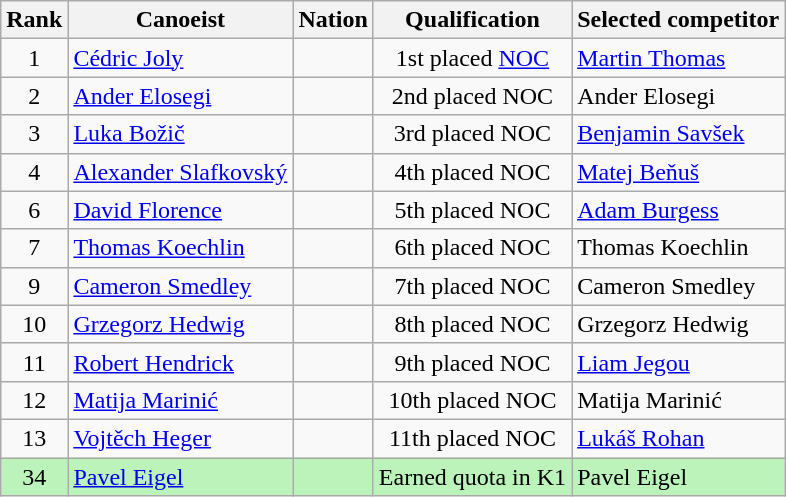<table class="wikitable" style="text-align:center">
<tr>
<th>Rank</th>
<th>Canoeist</th>
<th>Nation</th>
<th>Qualification</th>
<th>Selected competitor</th>
</tr>
<tr>
<td>1</td>
<td align="left"><a href='#'>Cédric Joly</a></td>
<td align="left"></td>
<td>1st placed <a href='#'>NOC</a></td>
<td align="left"><a href='#'>Martin Thomas</a></td>
</tr>
<tr>
<td>2</td>
<td align="left"><a href='#'>Ander Elosegi</a></td>
<td align="left"></td>
<td>2nd placed NOC</td>
<td align="left">Ander Elosegi</td>
</tr>
<tr>
<td>3</td>
<td align="left"><a href='#'>Luka Božič</a></td>
<td align="left"></td>
<td>3rd placed NOC</td>
<td align="left"><a href='#'>Benjamin Savšek</a></td>
</tr>
<tr>
<td>4</td>
<td align="left"><a href='#'>Alexander Slafkovský</a></td>
<td align="left"></td>
<td>4th placed NOC</td>
<td align="left"><a href='#'>Matej Beňuš</a></td>
</tr>
<tr>
<td>6</td>
<td align="left"><a href='#'>David Florence</a></td>
<td align="left"></td>
<td>5th placed NOC</td>
<td align="left"><a href='#'>Adam Burgess</a></td>
</tr>
<tr>
<td>7</td>
<td align="left"><a href='#'>Thomas Koechlin</a></td>
<td align="left"></td>
<td>6th placed NOC</td>
<td align="left">Thomas Koechlin</td>
</tr>
<tr>
<td>9</td>
<td align="left"><a href='#'>Cameron Smedley</a></td>
<td align="left"></td>
<td>7th placed NOC</td>
<td align="left">Cameron Smedley</td>
</tr>
<tr>
<td>10</td>
<td align="left"><a href='#'>Grzegorz Hedwig</a></td>
<td align="left"></td>
<td>8th placed NOC</td>
<td align="left">Grzegorz Hedwig</td>
</tr>
<tr>
<td>11</td>
<td align="left"><a href='#'>Robert Hendrick</a></td>
<td align="left"></td>
<td>9th placed NOC</td>
<td align="left"><a href='#'>Liam Jegou</a></td>
</tr>
<tr>
<td>12</td>
<td align="left"><a href='#'>Matija Marinić</a></td>
<td align="left"></td>
<td>10th placed NOC</td>
<td align="left">Matija Marinić</td>
</tr>
<tr>
<td>13</td>
<td align="left"><a href='#'>Vojtěch Heger</a></td>
<td align="left"></td>
<td>11th placed NOC</td>
<td align="left"><a href='#'>Lukáš Rohan</a></td>
</tr>
<tr bgcolor=bbf3bb>
<td>34</td>
<td align="left"><a href='#'>Pavel Eigel</a></td>
<td align="left"></td>
<td>Earned quota in K1</td>
<td align="left">Pavel Eigel</td>
</tr>
</table>
